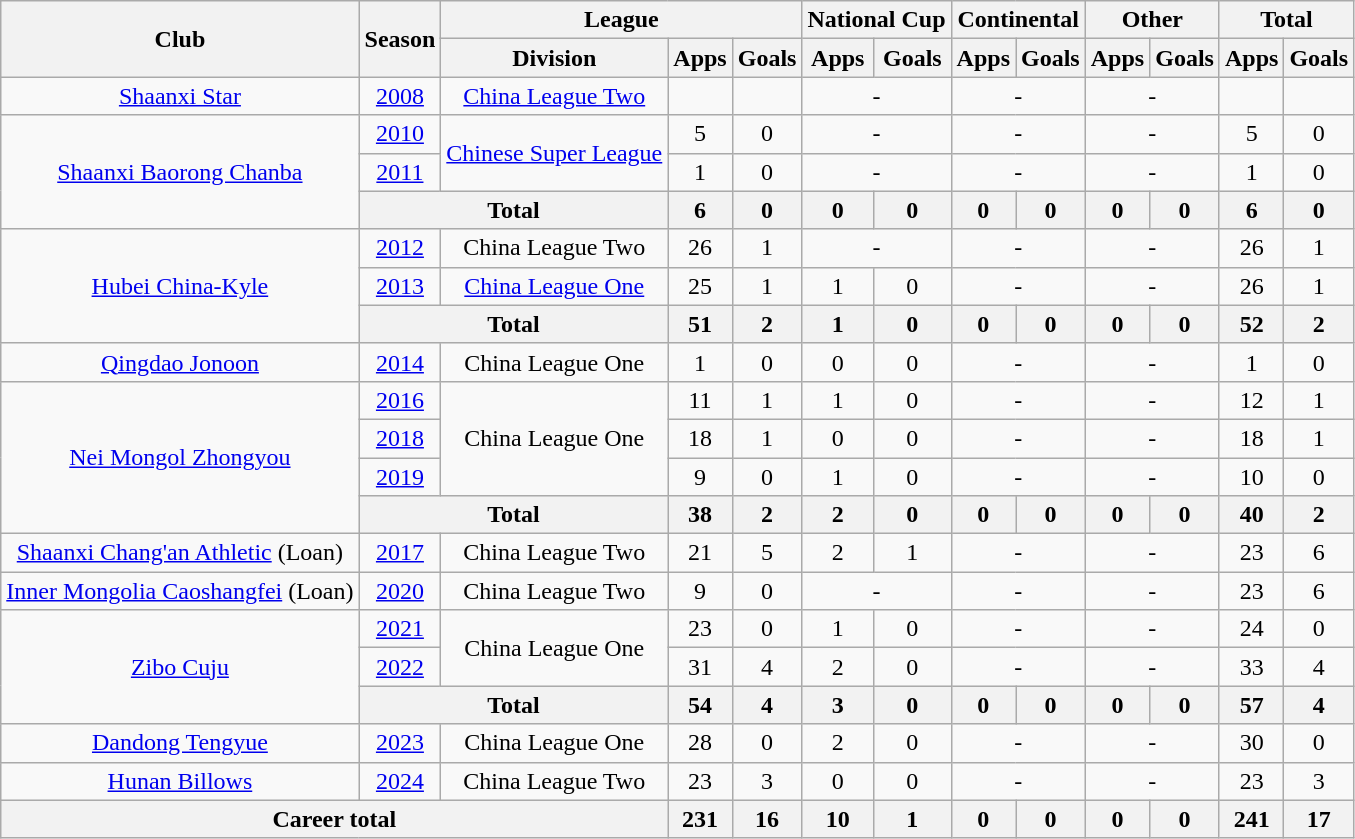<table class="wikitable" style="text-align: center">
<tr>
<th rowspan="2">Club</th>
<th rowspan="2">Season</th>
<th colspan="3">League</th>
<th colspan="2">National Cup</th>
<th colspan="2">Continental</th>
<th colspan="2">Other</th>
<th colspan="2">Total</th>
</tr>
<tr>
<th>Division</th>
<th>Apps</th>
<th>Goals</th>
<th>Apps</th>
<th>Goals</th>
<th>Apps</th>
<th>Goals</th>
<th>Apps</th>
<th>Goals</th>
<th>Apps</th>
<th>Goals</th>
</tr>
<tr>
<td><a href='#'>Shaanxi Star</a></td>
<td><a href='#'>2008</a></td>
<td><a href='#'>China League Two</a></td>
<td></td>
<td></td>
<td colspan="2">-</td>
<td colspan="2">-</td>
<td colspan="2">-</td>
<td></td>
<td></td>
</tr>
<tr>
<td rowspan=3><a href='#'>Shaanxi Baorong Chanba</a></td>
<td><a href='#'>2010</a></td>
<td rowspan="2"><a href='#'>Chinese Super League</a></td>
<td>5</td>
<td>0</td>
<td colspan="2">-</td>
<td colspan="2">-</td>
<td colspan="2">-</td>
<td>5</td>
<td>0</td>
</tr>
<tr>
<td><a href='#'>2011</a></td>
<td>1</td>
<td>0</td>
<td colspan="2">-</td>
<td colspan="2">-</td>
<td colspan="2">-</td>
<td>1</td>
<td>0</td>
</tr>
<tr>
<th colspan="2"><strong>Total</strong></th>
<th>6</th>
<th>0</th>
<th>0</th>
<th>0</th>
<th>0</th>
<th>0</th>
<th>0</th>
<th>0</th>
<th>6</th>
<th>0</th>
</tr>
<tr>
<td rowspan=3><a href='#'>Hubei China-Kyle</a></td>
<td><a href='#'>2012</a></td>
<td>China League Two</td>
<td>26</td>
<td>1</td>
<td colspan="2">-</td>
<td colspan="2">-</td>
<td colspan="2">-</td>
<td>26</td>
<td>1</td>
</tr>
<tr>
<td><a href='#'>2013</a></td>
<td><a href='#'>China League One</a></td>
<td>25</td>
<td>1</td>
<td>1</td>
<td>0</td>
<td colspan="2">-</td>
<td colspan="2">-</td>
<td>26</td>
<td>1</td>
</tr>
<tr>
<th colspan="2"><strong>Total</strong></th>
<th>51</th>
<th>2</th>
<th>1</th>
<th>0</th>
<th>0</th>
<th>0</th>
<th>0</th>
<th>0</th>
<th>52</th>
<th>2</th>
</tr>
<tr>
<td><a href='#'>Qingdao Jonoon</a></td>
<td><a href='#'>2014</a></td>
<td>China League One</td>
<td>1</td>
<td>0</td>
<td>0</td>
<td>0</td>
<td colspan="2">-</td>
<td colspan="2">-</td>
<td>1</td>
<td>0</td>
</tr>
<tr>
<td rowspan=4><a href='#'>Nei Mongol Zhongyou</a></td>
<td><a href='#'>2016</a></td>
<td rowspan=3>China League One</td>
<td>11</td>
<td>1</td>
<td>1</td>
<td>0</td>
<td colspan="2">-</td>
<td colspan="2">-</td>
<td>12</td>
<td>1</td>
</tr>
<tr>
<td><a href='#'>2018</a></td>
<td>18</td>
<td>1</td>
<td>0</td>
<td>0</td>
<td colspan="2">-</td>
<td colspan="2">-</td>
<td>18</td>
<td>1</td>
</tr>
<tr>
<td><a href='#'>2019</a></td>
<td>9</td>
<td>0</td>
<td>1</td>
<td>0</td>
<td colspan="2">-</td>
<td colspan="2">-</td>
<td>10</td>
<td>0</td>
</tr>
<tr>
<th colspan="2"><strong>Total</strong></th>
<th>38</th>
<th>2</th>
<th>2</th>
<th>0</th>
<th>0</th>
<th>0</th>
<th>0</th>
<th>0</th>
<th>40</th>
<th>2</th>
</tr>
<tr>
<td><a href='#'>Shaanxi Chang'an Athletic</a> (Loan)</td>
<td><a href='#'>2017</a></td>
<td>China League Two</td>
<td>21</td>
<td>5</td>
<td>2</td>
<td>1</td>
<td colspan="2">-</td>
<td colspan="2">-</td>
<td>23</td>
<td>6</td>
</tr>
<tr>
<td><a href='#'>Inner Mongolia Caoshangfei</a> (Loan)</td>
<td><a href='#'>2020</a></td>
<td>China League Two</td>
<td>9</td>
<td>0</td>
<td colspan="2">-</td>
<td colspan="2">-</td>
<td colspan="2">-</td>
<td>23</td>
<td>6</td>
</tr>
<tr>
<td rowspan=3><a href='#'>Zibo Cuju</a></td>
<td><a href='#'>2021</a></td>
<td rowspan=2>China League One</td>
<td>23</td>
<td>0</td>
<td>1</td>
<td>0</td>
<td colspan="2">-</td>
<td colspan="2">-</td>
<td>24</td>
<td>0</td>
</tr>
<tr>
<td><a href='#'>2022</a></td>
<td>31</td>
<td>4</td>
<td>2</td>
<td>0</td>
<td colspan="2">-</td>
<td colspan="2">-</td>
<td>33</td>
<td>4</td>
</tr>
<tr>
<th colspan="2"><strong>Total</strong></th>
<th>54</th>
<th>4</th>
<th>3</th>
<th>0</th>
<th>0</th>
<th>0</th>
<th>0</th>
<th>0</th>
<th>57</th>
<th>4</th>
</tr>
<tr>
<td><a href='#'>Dandong Tengyue</a></td>
<td><a href='#'>2023</a></td>
<td>China League One</td>
<td>28</td>
<td>0</td>
<td>2</td>
<td>0</td>
<td colspan="2">-</td>
<td colspan="2">-</td>
<td>30</td>
<td>0</td>
</tr>
<tr>
<td><a href='#'>Hunan Billows</a></td>
<td><a href='#'>2024</a></td>
<td>China League Two</td>
<td>23</td>
<td>3</td>
<td>0</td>
<td>0</td>
<td colspan="2">-</td>
<td colspan="2">-</td>
<td>23</td>
<td>3</td>
</tr>
<tr>
<th colspan=3>Career total</th>
<th>231</th>
<th>16</th>
<th>10</th>
<th>1</th>
<th>0</th>
<th>0</th>
<th>0</th>
<th>0</th>
<th>241</th>
<th>17</th>
</tr>
</table>
